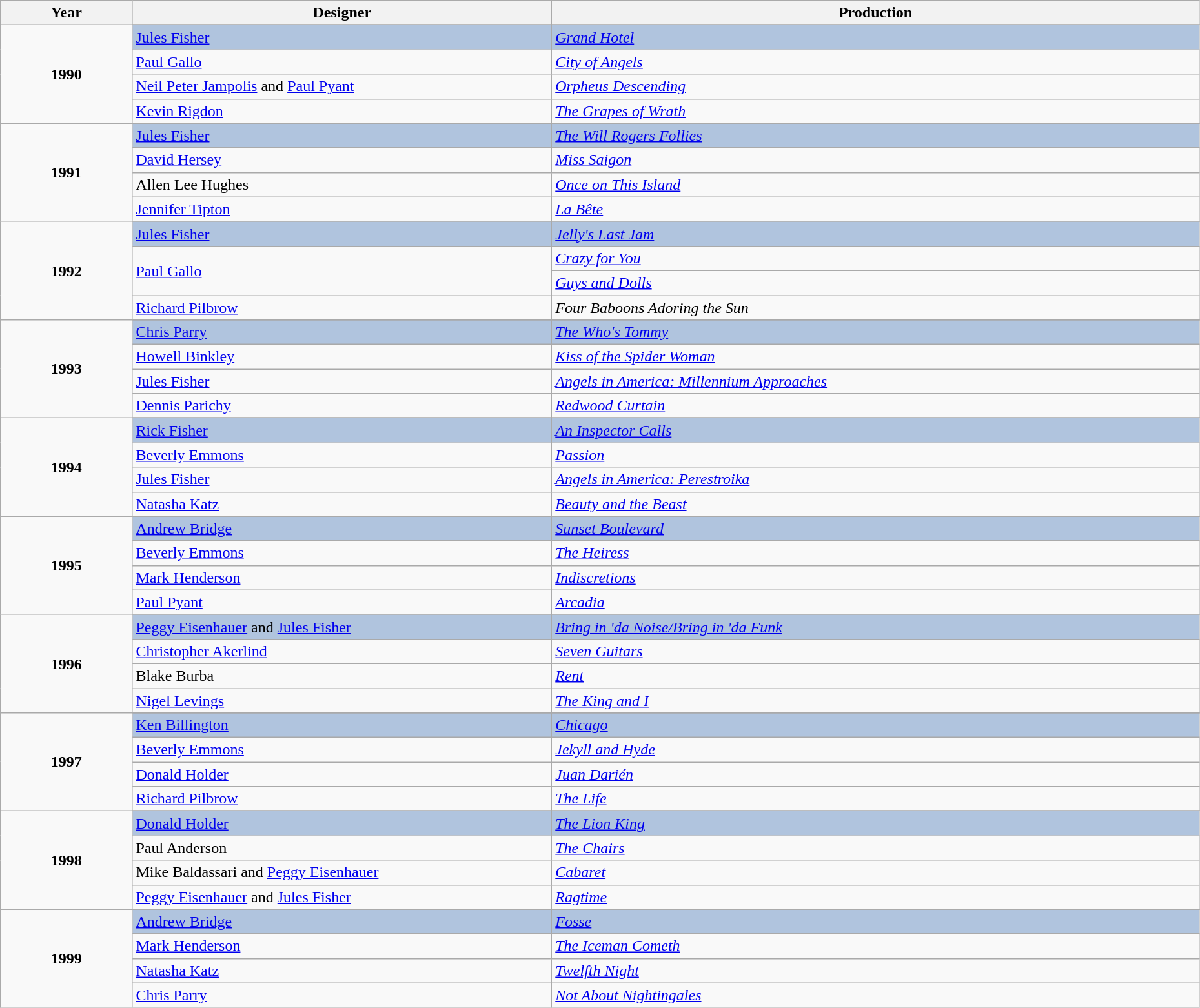<table class="wikitable" style="width:98%;">
<tr style="background:#bebebe;">
<th style="width:11%;">Year</th>
<th style="width:35%;">Designer</th>
<th style="width:54%;">Production</th>
</tr>
<tr>
<td rowspan="5" align="center"><strong>1990</strong><br></td>
</tr>
<tr style="background:#B0C4DE">
<td><a href='#'>Jules Fisher</a></td>
<td><em><a href='#'>Grand Hotel</a></em></td>
</tr>
<tr>
<td><a href='#'>Paul Gallo</a></td>
<td><em><a href='#'>City of Angels</a></em></td>
</tr>
<tr>
<td><a href='#'>Neil Peter Jampolis</a> and <a href='#'>Paul Pyant</a></td>
<td><em><a href='#'>Orpheus Descending</a></em></td>
</tr>
<tr>
<td><a href='#'>Kevin Rigdon</a></td>
<td><em><a href='#'>The Grapes of Wrath</a></em></td>
</tr>
<tr>
<td rowspan="5" align="center"><strong>1991</strong><br></td>
</tr>
<tr style="background:#B0C4DE">
<td><a href='#'>Jules Fisher</a></td>
<td><em><a href='#'>The Will Rogers Follies</a></em></td>
</tr>
<tr>
<td><a href='#'>David Hersey</a></td>
<td><em><a href='#'>Miss Saigon</a></em></td>
</tr>
<tr>
<td>Allen Lee Hughes</td>
<td><em><a href='#'>Once on This Island</a></em></td>
</tr>
<tr>
<td><a href='#'>Jennifer Tipton</a></td>
<td><em><a href='#'>La Bête</a></em></td>
</tr>
<tr>
<td rowspan="5" align="center"><strong>1992</strong><br></td>
</tr>
<tr style="background:#B0C4DE">
<td><a href='#'>Jules Fisher</a></td>
<td><em><a href='#'>Jelly's Last Jam</a></em></td>
</tr>
<tr>
<td rowspan="2"><a href='#'>Paul Gallo</a></td>
<td><em><a href='#'>Crazy for You</a></em></td>
</tr>
<tr>
<td><em><a href='#'>Guys and Dolls</a></em></td>
</tr>
<tr>
<td><a href='#'>Richard Pilbrow</a></td>
<td><em>Four Baboons Adoring the Sun</em></td>
</tr>
<tr>
<td rowspan="5" align="center"><strong>1993</strong><br></td>
</tr>
<tr style="background:#B0C4DE">
<td><a href='#'>Chris Parry</a></td>
<td><em><a href='#'>The Who's Tommy</a></em></td>
</tr>
<tr>
<td><a href='#'>Howell Binkley</a></td>
<td><em><a href='#'>Kiss of the Spider Woman</a></em></td>
</tr>
<tr>
<td><a href='#'>Jules Fisher</a></td>
<td><em><a href='#'>Angels in America: Millennium Approaches</a></em></td>
</tr>
<tr>
<td><a href='#'>Dennis Parichy</a></td>
<td><em><a href='#'>Redwood Curtain</a></em></td>
</tr>
<tr>
<td rowspan="5" align="center"><strong>1994</strong><br></td>
</tr>
<tr style="background:#B0C4DE">
<td><a href='#'>Rick Fisher</a></td>
<td><em><a href='#'>An Inspector Calls</a></em></td>
</tr>
<tr>
<td><a href='#'>Beverly Emmons</a></td>
<td><em><a href='#'>Passion</a></em></td>
</tr>
<tr>
<td><a href='#'>Jules Fisher</a></td>
<td><em><a href='#'>Angels in America: Perestroika</a></em></td>
</tr>
<tr>
<td><a href='#'>Natasha Katz</a></td>
<td><em><a href='#'>Beauty and the Beast</a></em></td>
</tr>
<tr>
<td rowspan="5" align="center"><strong>1995</strong><br></td>
</tr>
<tr style="background:#B0C4DE">
<td><a href='#'>Andrew Bridge</a></td>
<td><em><a href='#'>Sunset Boulevard</a></em></td>
</tr>
<tr>
<td><a href='#'>Beverly Emmons</a></td>
<td><em><a href='#'>The Heiress</a></em></td>
</tr>
<tr>
<td><a href='#'>Mark Henderson</a></td>
<td><em><a href='#'>Indiscretions</a></em></td>
</tr>
<tr>
<td><a href='#'>Paul Pyant</a></td>
<td><em><a href='#'>Arcadia</a></em></td>
</tr>
<tr>
<td rowspan="5" align="center"><strong>1996</strong><br></td>
</tr>
<tr style="background:#B0C4DE">
<td><a href='#'>Peggy Eisenhauer</a> and <a href='#'>Jules Fisher</a></td>
<td><em><a href='#'>Bring in 'da Noise/Bring in 'da Funk</a></em></td>
</tr>
<tr>
<td><a href='#'>Christopher Akerlind</a></td>
<td><em><a href='#'>Seven Guitars</a></em></td>
</tr>
<tr>
<td>Blake Burba</td>
<td><em><a href='#'>Rent</a></em></td>
</tr>
<tr>
<td><a href='#'>Nigel Levings</a></td>
<td><em><a href='#'>The King and I</a></em></td>
</tr>
<tr>
<td rowspan="5" align="center"><strong>1997</strong><br></td>
</tr>
<tr style="background:#B0C4DE">
<td><a href='#'>Ken Billington</a></td>
<td><em><a href='#'>Chicago</a></em></td>
</tr>
<tr>
<td><a href='#'>Beverly Emmons</a></td>
<td><em><a href='#'>Jekyll and Hyde</a></em></td>
</tr>
<tr>
<td><a href='#'>Donald Holder</a></td>
<td><em><a href='#'>Juan Darién</a></em></td>
</tr>
<tr>
<td><a href='#'>Richard Pilbrow</a></td>
<td><em><a href='#'>The Life</a></em></td>
</tr>
<tr>
<td rowspan="5" align="center"><strong>1998</strong><br></td>
</tr>
<tr style="background:#B0C4DE">
<td><a href='#'>Donald Holder</a></td>
<td><em><a href='#'>The Lion King</a></em></td>
</tr>
<tr>
<td>Paul Anderson</td>
<td><em><a href='#'>The Chairs</a></em></td>
</tr>
<tr>
<td>Mike Baldassari and <a href='#'>Peggy Eisenhauer</a></td>
<td><em><a href='#'>Cabaret</a></em></td>
</tr>
<tr>
<td><a href='#'>Peggy Eisenhauer</a> and <a href='#'>Jules Fisher</a></td>
<td><em><a href='#'>Ragtime</a></em></td>
</tr>
<tr>
<td rowspan="5" align="center"><strong>1999</strong><br></td>
</tr>
<tr style="background:#B0C4DE">
<td><a href='#'>Andrew Bridge</a></td>
<td><em><a href='#'>Fosse</a></em></td>
</tr>
<tr>
<td><a href='#'>Mark Henderson</a></td>
<td><em><a href='#'>The Iceman Cometh</a></em></td>
</tr>
<tr>
<td><a href='#'>Natasha Katz</a></td>
<td><em><a href='#'>Twelfth Night</a></em></td>
</tr>
<tr>
<td><a href='#'>Chris Parry</a></td>
<td><em><a href='#'>Not About Nightingales</a></em></td>
</tr>
</table>
